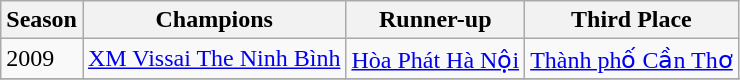<table class="wikitable">
<tr>
<th>Season</th>
<th>Champions</th>
<th>Runner-up</th>
<th>Third Place</th>
</tr>
<tr>
<td>2009</td>
<td><a href='#'>XM Vissai The Ninh Bình</a></td>
<td><a href='#'>Hòa Phát Hà Nội</a></td>
<td><a href='#'>Thành phố Cần Thơ</a></td>
</tr>
<tr>
</tr>
</table>
